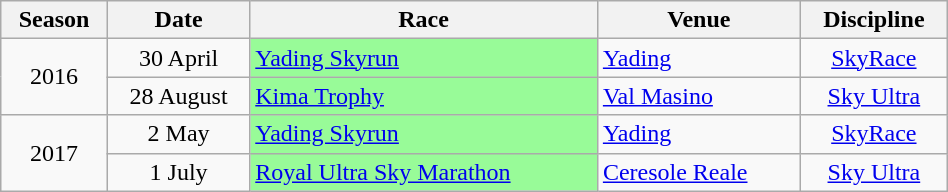<table class="wikitable" width=50% style="font-size:100%; text-align:center;">
<tr>
<th>Season</th>
<th>Date</th>
<th>Race</th>
<th>Venue</th>
<th>Discipline</th>
</tr>
<tr>
<td rowspan=2>2016</td>
<td>30 April</td>
<td align=left bgcolor=palegreen><a href='#'>Yading Skyrun</a></td>
<td align=left> <a href='#'>Yading</a></td>
<td><a href='#'>SkyRace</a></td>
</tr>
<tr>
<td>28 August</td>
<td align=left bgcolor=palegreen><a href='#'>Kima Trophy</a></td>
<td align=left> <a href='#'>Val Masino</a></td>
<td><a href='#'>Sky Ultra</a></td>
</tr>
<tr>
<td rowspan=2>2017</td>
<td>2 May</td>
<td align=left bgcolor=palegreen><a href='#'>Yading Skyrun</a></td>
<td align=left> <a href='#'>Yading</a></td>
<td><a href='#'>SkyRace</a></td>
</tr>
<tr>
<td>1 July</td>
<td align=left bgcolor=palegreen><a href='#'>Royal Ultra Sky Marathon</a></td>
<td align=left> <a href='#'>Ceresole Reale</a></td>
<td><a href='#'>Sky Ultra</a></td>
</tr>
</table>
